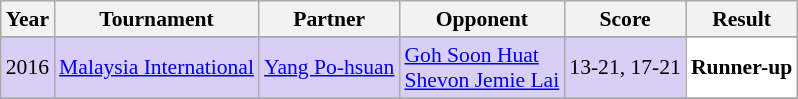<table class="sortable wikitable" style="font-size: 90%;">
<tr>
<th>Year</th>
<th>Tournament</th>
<th>Partner</th>
<th>Opponent</th>
<th>Score</th>
<th>Result</th>
</tr>
<tr>
</tr>
<tr style="background:#D8CEF6">
<td align="center">2016</td>
<td align="left"><a href='#'>Malaysia International</a></td>
<td align="left"> <a href='#'>Yang Po-hsuan</a></td>
<td align="left"> <a href='#'>Goh Soon Huat</a><br> <a href='#'>Shevon Jemie Lai</a></td>
<td align="left">13-21, 17-21</td>
<td style="text-align:left; background:white"> <strong>Runner-up</strong></td>
</tr>
<tr>
</tr>
</table>
